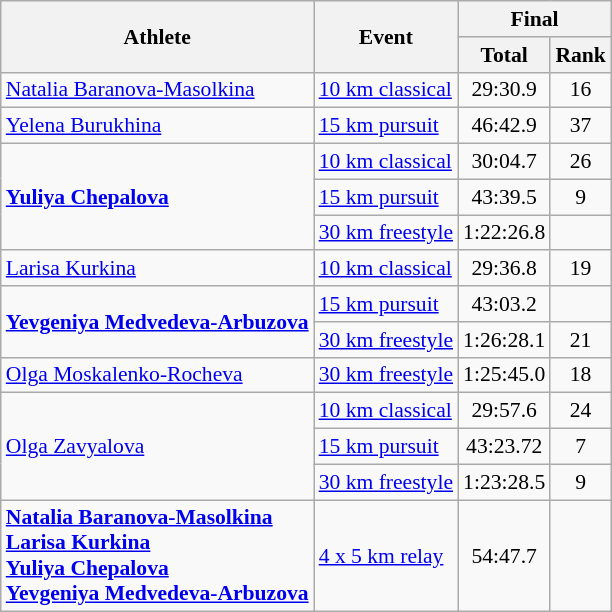<table class="wikitable" style="font-size:90%">
<tr>
<th rowspan="2">Athlete</th>
<th rowspan="2">Event</th>
<th colspan="2">Final</th>
</tr>
<tr>
<th>Total</th>
<th>Rank</th>
</tr>
<tr>
<td><a href='#'>Natalia Baranova-Masolkina</a></td>
<td><a href='#'>10 km classical</a></td>
<td align="center">29:30.9</td>
<td align="center">16</td>
</tr>
<tr>
<td><a href='#'>Yelena Burukhina</a></td>
<td><a href='#'>15 km pursuit</a></td>
<td align="center">46:42.9</td>
<td align="center">37</td>
</tr>
<tr>
<td rowspan=3><strong><a href='#'>Yuliya Chepalova</a></strong></td>
<td><a href='#'>10 km classical</a></td>
<td align="center">30:04.7</td>
<td align="center">26</td>
</tr>
<tr>
<td><a href='#'>15 km pursuit</a></td>
<td align="center">43:39.5</td>
<td align="center">9</td>
</tr>
<tr>
<td><a href='#'>30 km freestyle</a></td>
<td align="center">1:22:26.8</td>
<td align="center"></td>
</tr>
<tr>
<td><a href='#'>Larisa Kurkina</a></td>
<td><a href='#'>10 km classical</a></td>
<td align="center">29:36.8</td>
<td align="center">19</td>
</tr>
<tr>
<td rowspan=2><strong><a href='#'>Yevgeniya Medvedeva-Arbuzova</a></strong></td>
<td><a href='#'>15 km pursuit</a></td>
<td align="center">43:03.2</td>
<td align="center"></td>
</tr>
<tr>
<td><a href='#'>30 km freestyle</a></td>
<td align="center">1:26:28.1</td>
<td align="center">21</td>
</tr>
<tr>
<td><a href='#'>Olga Moskalenko-Rocheva</a></td>
<td><a href='#'>30 km freestyle</a></td>
<td align="center">1:25:45.0</td>
<td align="center">18</td>
</tr>
<tr>
<td rowspan=3><a href='#'>Olga Zavyalova</a></td>
<td><a href='#'>10 km classical</a></td>
<td align="center">29:57.6</td>
<td align="center">24</td>
</tr>
<tr>
<td><a href='#'>15 km pursuit</a></td>
<td align="center">43:23.72</td>
<td align="center">7</td>
</tr>
<tr>
<td><a href='#'>30 km freestyle</a></td>
<td align="center">1:23:28.5</td>
<td align="center">9</td>
</tr>
<tr>
<td><strong><a href='#'>Natalia Baranova-Masolkina</a><br><a href='#'>Larisa Kurkina</a><br><a href='#'>Yuliya Chepalova</a><br><a href='#'>Yevgeniya Medvedeva-Arbuzova</a></strong></td>
<td><a href='#'>4 x 5 km relay</a></td>
<td align="center">54:47.7</td>
<td align="center"></td>
</tr>
</table>
